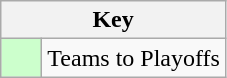<table class="wikitable" style="text-align: center;">
<tr>
<th colspan="2">Key</th>
</tr>
<tr>
<td style="background:#ccffcc; width:20px;"></td>
<td align="left">Teams to Playoffs</td>
</tr>
</table>
